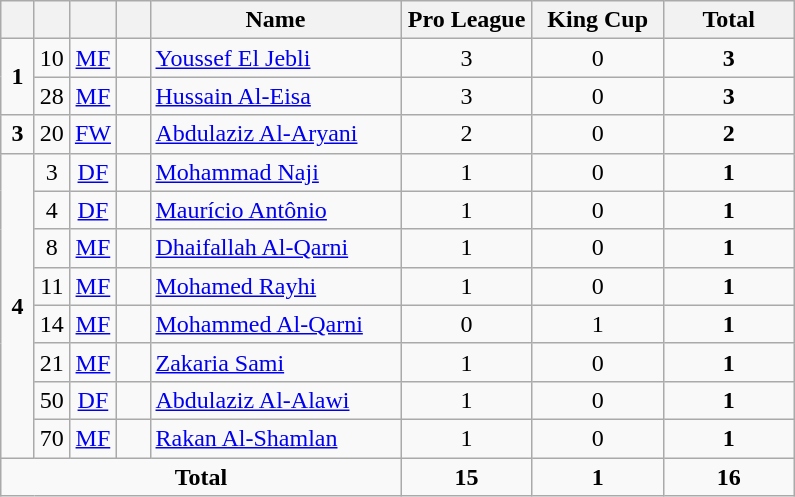<table class="wikitable" style="text-align:center">
<tr>
<th width=15></th>
<th width=15></th>
<th width=15></th>
<th width=15></th>
<th width=160>Name</th>
<th width=80>Pro League</th>
<th width=80>King Cup</th>
<th width=80>Total</th>
</tr>
<tr>
<td rowspan=2><strong>1</strong></td>
<td>10</td>
<td><a href='#'>MF</a></td>
<td></td>
<td align=left><a href='#'>Youssef El Jebli</a></td>
<td>3</td>
<td>0</td>
<td><strong>3</strong></td>
</tr>
<tr>
<td>28</td>
<td><a href='#'>MF</a></td>
<td></td>
<td align=left><a href='#'>Hussain Al-Eisa</a></td>
<td>3</td>
<td>0</td>
<td><strong>3</strong></td>
</tr>
<tr>
<td><strong>3</strong></td>
<td>20</td>
<td><a href='#'>FW</a></td>
<td></td>
<td align=left><a href='#'>Abdulaziz Al-Aryani</a></td>
<td>2</td>
<td>0</td>
<td><strong>2</strong></td>
</tr>
<tr>
<td rowspan=8><strong>4</strong></td>
<td>3</td>
<td><a href='#'>DF</a></td>
<td></td>
<td align=left><a href='#'>Mohammad Naji</a></td>
<td>1</td>
<td>0</td>
<td><strong>1</strong></td>
</tr>
<tr>
<td>4</td>
<td><a href='#'>DF</a></td>
<td></td>
<td align=left><a href='#'>Maurício Antônio</a></td>
<td>1</td>
<td>0</td>
<td><strong>1</strong></td>
</tr>
<tr>
<td>8</td>
<td><a href='#'>MF</a></td>
<td></td>
<td align=left><a href='#'>Dhaifallah Al-Qarni</a></td>
<td>1</td>
<td>0</td>
<td><strong>1</strong></td>
</tr>
<tr>
<td>11</td>
<td><a href='#'>MF</a></td>
<td></td>
<td align=left><a href='#'>Mohamed Rayhi</a></td>
<td>1</td>
<td>0</td>
<td><strong>1</strong></td>
</tr>
<tr>
<td>14</td>
<td><a href='#'>MF</a></td>
<td></td>
<td align=left><a href='#'>Mohammed Al-Qarni</a></td>
<td>0</td>
<td>1</td>
<td><strong>1</strong></td>
</tr>
<tr>
<td>21</td>
<td><a href='#'>MF</a></td>
<td></td>
<td align=left><a href='#'>Zakaria Sami</a></td>
<td>1</td>
<td>0</td>
<td><strong>1</strong></td>
</tr>
<tr>
<td>50</td>
<td><a href='#'>DF</a></td>
<td></td>
<td align=left><a href='#'>Abdulaziz Al-Alawi</a></td>
<td>1</td>
<td>0</td>
<td><strong>1</strong></td>
</tr>
<tr>
<td>70</td>
<td><a href='#'>MF</a></td>
<td></td>
<td align=left><a href='#'>Rakan Al-Shamlan</a></td>
<td>1</td>
<td>0</td>
<td><strong>1</strong></td>
</tr>
<tr>
<td colspan=5><strong>Total</strong></td>
<td><strong>15</strong></td>
<td><strong>1</strong></td>
<td><strong>16</strong></td>
</tr>
</table>
